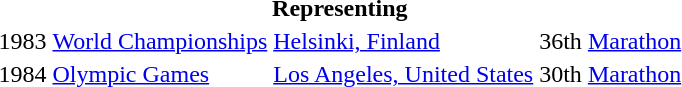<table>
<tr>
<th colspan="5">Representing </th>
</tr>
<tr>
<td>1983</td>
<td><a href='#'>World Championships</a></td>
<td><a href='#'>Helsinki, Finland</a></td>
<td>36th</td>
<td><a href='#'>Marathon</a></td>
</tr>
<tr>
<td>1984</td>
<td><a href='#'>Olympic Games</a></td>
<td><a href='#'>Los Angeles, United States</a></td>
<td>30th</td>
<td><a href='#'>Marathon</a></td>
</tr>
</table>
